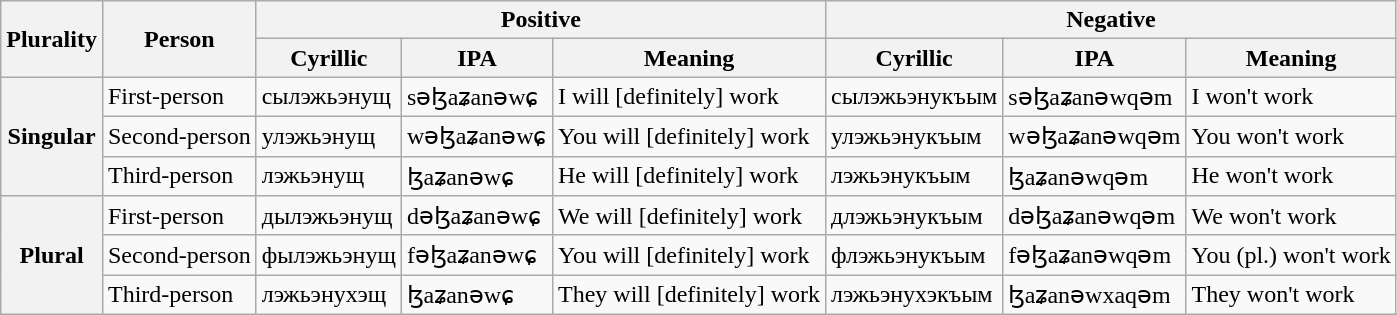<table class="wikitable">
<tr>
<th rowspan=2>Plurality</th>
<th rowspan=2>Person</th>
<th colspan=3>Positive</th>
<th colspan=3>Negative</th>
</tr>
<tr>
<th>Cyrillic</th>
<th>IPA</th>
<th>Meaning</th>
<th>Cyrillic</th>
<th>IPA</th>
<th>Meaning</th>
</tr>
<tr>
<th rowspan=3>Singular</th>
<td>First-person</td>
<td>сылэжьэнущ</td>
<td>səɮaʑanəwɕ</td>
<td>I will [definitely] work</td>
<td>сылэжьэнукъым</td>
<td>səɮaʑanəwqəm</td>
<td>I won't work</td>
</tr>
<tr>
<td>Second-person</td>
<td>улэжьэнущ</td>
<td>wəɮaʑanəwɕ</td>
<td>You will [definitely] work</td>
<td>улэжьэнукъым</td>
<td>wəɮaʑanəwqəm</td>
<td>You won't work</td>
</tr>
<tr>
<td>Third-person</td>
<td>лэжьэнущ</td>
<td>ɮaʑanəwɕ</td>
<td>He will [definitely] work</td>
<td>лэжьэнукъым</td>
<td>ɮaʑanəwqəm</td>
<td>He won't work</td>
</tr>
<tr>
<th rowspan=3>Plural</th>
<td>First-person</td>
<td>дылэжьэнущ</td>
<td>dəɮaʑanəwɕ</td>
<td>We will [definitely] work</td>
<td>длэжьэнукъым</td>
<td>dəɮaʑanəwqəm</td>
<td>We won't work</td>
</tr>
<tr>
<td>Second-person</td>
<td>фылэжьэнущ</td>
<td>fəɮaʑanəwɕ</td>
<td>You will [definitely] work</td>
<td>флэжьэнукъым</td>
<td>fəɮaʑanəwqəm</td>
<td>You (pl.) won't work</td>
</tr>
<tr>
<td>Third-person</td>
<td>лэжьэнухэщ</td>
<td>ɮaʑanəwɕ</td>
<td>They will [definitely] work</td>
<td>лэжьэнухэкъым</td>
<td>ɮaʑanəwxaqəm</td>
<td>They won't work</td>
</tr>
</table>
